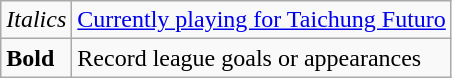<table class="wikitable">
<tr>
<td><em>Italics</em></td>
<td><a href='#'>Currently playing for Taichung Futuro</a></td>
</tr>
<tr>
<td><strong>Bold</strong></td>
<td>Record league goals or appearances</td>
</tr>
</table>
